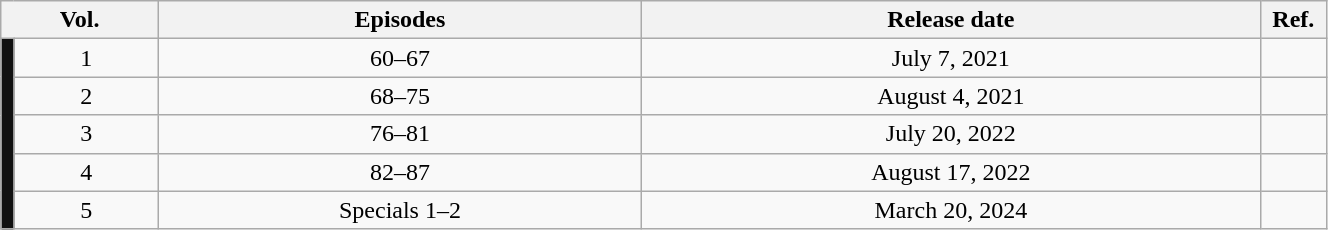<table class="wikitable" style="text-align: center; width: 70%;">
<tr>
<th colspan="2">Vol.</th>
<th>Episodes</th>
<th scope="column">Release date</th>
<th width="5%">Ref.</th>
</tr>
<tr>
<td rowspan="5" width="1%" style="background: #111;"></td>
<td>1</td>
<td>60–67</td>
<td>July 7, 2021</td>
<td></td>
</tr>
<tr>
<td>2</td>
<td>68–75</td>
<td>August 4, 2021</td>
<td></td>
</tr>
<tr>
<td>3</td>
<td>76–81</td>
<td>July 20, 2022</td>
<td></td>
</tr>
<tr>
<td>4</td>
<td>82–87</td>
<td>August 17, 2022</td>
<td></td>
</tr>
<tr>
<td>5</td>
<td>Specials 1–2</td>
<td>March 20, 2024</td>
<td></td>
</tr>
</table>
